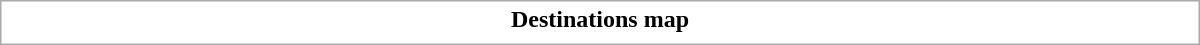<table class="collapsible collapsed" style="border:1px #aaa solid; width:50em; margin:0.2em auto">
<tr>
<th>Destinations map</th>
</tr>
<tr>
<td></td>
</tr>
</table>
